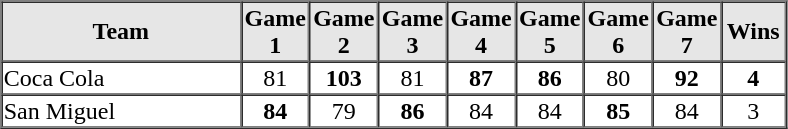<table border=1 cellspacing=0 width=525 align=center>
<tr style="text-align:center; background-color:#e6e6e6;">
<th align=center width=30%>Team</th>
<th width=8%>Game 1</th>
<th width=8%>Game 2</th>
<th width=8%>Game 3</th>
<th width=8%>Game 4</th>
<th width=8%>Game 5</th>
<th width=8%>Game 6</th>
<th width=8%>Game 7</th>
<th width=8%>Wins</th>
</tr>
<tr style="text-align:center;">
<td align=left>Coca Cola</td>
<td>81</td>
<td><strong>103</strong></td>
<td>81</td>
<td><strong>87</strong></td>
<td><strong>86</strong></td>
<td>80</td>
<td><strong>92</strong></td>
<td><strong>4</strong></td>
</tr>
<tr style="text-align:center;">
<td align=left>San Miguel</td>
<td><strong>84</strong></td>
<td>79</td>
<td><strong>86</strong></td>
<td>84</td>
<td>84</td>
<td><strong>85</strong></td>
<td>84</td>
<td>3</td>
</tr>
<tr style="text-align:center; font-size: 85%; background-color:#e6e6e6;">
</tr>
</table>
